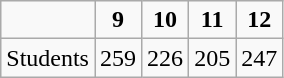<table class="wikitable">
<tr>
<td align="right"></td>
<td align="center"><strong>9</strong></td>
<td align="center"><strong>10</strong></td>
<td align="center"><strong>11</strong></td>
<td align="center"><strong>12</strong></td>
</tr>
<tr>
<td align="right">Students</td>
<td align="center">259</td>
<td align="center">226</td>
<td align="center">205</td>
<td align="center">247</td>
</tr>
</table>
